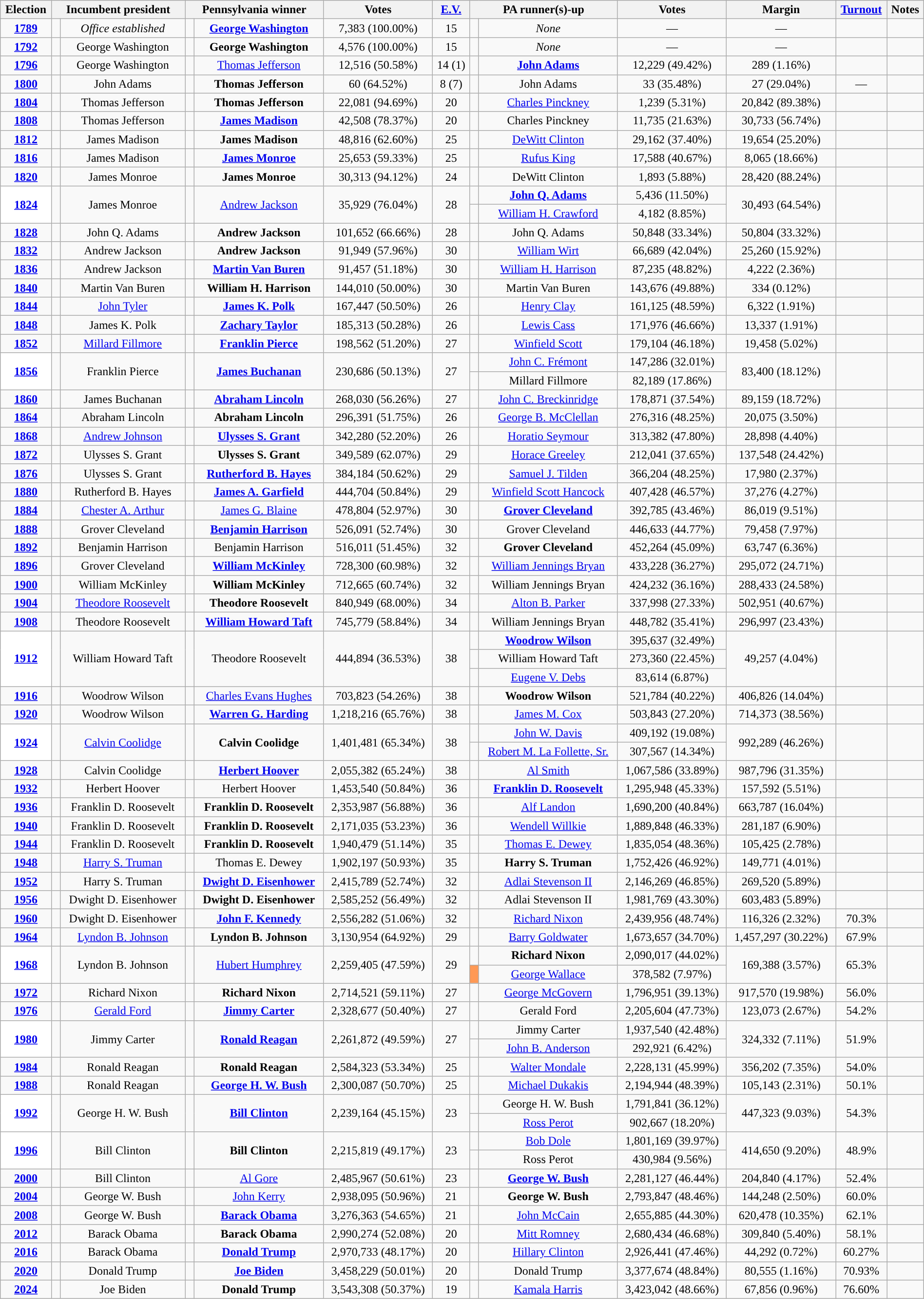<table class="wikitable sortable" style="text-align: center;" width="100%">
<tr>
<th>Election</th>
<th colspan="2">Incumbent president</th>
<th colspan="2">Pennsylvania winner</th>
<th>Votes</th>
<th><a href='#'>E.V.</a></th>
<th colspan="2">PA runner(s)-up</th>
<th>Votes</th>
<th>Margin</th>
<th><a href='#'>Turnout</a><br></th>
<th>Notes</th>
</tr>
<tr>
<td><strong><a href='#'>1789</a></strong></td>
<td style="background: no party;"> </td>
<td><em>Office established</em></td>
<td style="background: "> </td>
<td><strong><a href='#'>George Washington</a></strong></td>
<td>7,383 (100.00%)</td>
<td>15</td>
<td style="background: no party;"> </td>
<td><em>None</em></td>
<td>—</td>
<td>—</td>
<td></td>
<td></td>
</tr>
<tr>
<td><strong><a href='#'>1792</a></strong></td>
<td style="background: "> </td>
<td>George Washington</td>
<td style="background: "> </td>
<td><strong>George Washington</strong></td>
<td>4,576 (100.00%)</td>
<td>15</td>
<td style="background: no party;"> </td>
<td><em>None</em></td>
<td>—</td>
<td>—</td>
<td></td>
<td></td>
</tr>
<tr>
<td><strong><a href='#'>1796</a></strong></td>
<td style="background: "> </td>
<td>George Washington</td>
<td style="background: "> </td>
<td><a href='#'>Thomas Jefferson</a></td>
<td>12,516 (50.58%)</td>
<td>14 (1)</td>
<td style="background: "> </td>
<td><strong><a href='#'>John Adams</a></strong></td>
<td>12,229 (49.42%)</td>
<td>289 (1.16%)</td>
<td></td>
<td><br></td>
</tr>
<tr>
<td><strong><a href='#'>1800</a></strong></td>
<td style="background: "> </td>
<td>John Adams</td>
<td style="background: "> </td>
<td><strong>Thomas Jefferson</strong></td>
<td>60 (64.52%)</td>
<td>8 (7)</td>
<td style="background: "> </td>
<td>John Adams</td>
<td>33 (35.48%)</td>
<td>27 (29.04%)</td>
<td>—</td>
<td><br></td>
</tr>
<tr>
<td><strong><a href='#'>1804</a></strong></td>
<td style="background: "> </td>
<td>Thomas Jefferson</td>
<td style="background: "> </td>
<td><strong>Thomas Jefferson</strong></td>
<td>22,081 (94.69%)</td>
<td>20</td>
<td style="background: "> </td>
<td><a href='#'>Charles Pinckney</a></td>
<td>1,239 (5.31%)</td>
<td>20,842 (89.38%)</td>
<td></td>
<td></td>
</tr>
<tr>
<td><strong><a href='#'>1808</a></strong></td>
<td style="background: "> </td>
<td>Thomas Jefferson</td>
<td style="background: "> </td>
<td><strong><a href='#'>James Madison</a></strong></td>
<td>42,508 (78.37%)</td>
<td>20</td>
<td style="background: "> </td>
<td>Charles Pinckney</td>
<td>11,735 (21.63%)</td>
<td>30,733 (56.74%)</td>
<td></td>
<td></td>
</tr>
<tr>
<td><strong><a href='#'>1812</a></strong></td>
<td style="background: "> </td>
<td>James Madison</td>
<td style="background: "> </td>
<td><strong>James Madison</strong></td>
<td>48,816 (62.60%)</td>
<td>25</td>
<td style="background: "> </td>
<td><a href='#'>DeWitt Clinton</a></td>
<td>29,162 (37.40%)</td>
<td>19,654 (25.20%)</td>
<td></td>
<td></td>
</tr>
<tr>
<td><strong><a href='#'>1816</a></strong></td>
<td style="background: "> </td>
<td>James Madison</td>
<td style="background: "> </td>
<td><strong><a href='#'>James Monroe</a></strong></td>
<td>25,653 (59.33%)</td>
<td>25</td>
<td style="background: "> </td>
<td><a href='#'>Rufus King</a></td>
<td>17,588 (40.67%)</td>
<td>8,065 (18.66%)</td>
<td></td>
<td></td>
</tr>
<tr>
<td><strong><a href='#'>1820</a></strong></td>
<td style="background: "> </td>
<td>James Monroe</td>
<td style="background: "> </td>
<td><strong>James Monroe</strong></td>
<td>30,313 (94.12%)</td>
<td>24</td>
<td style="background: "> </td>
<td>DeWitt Clinton</td>
<td>1,893 (5.88%)</td>
<td>28,420 (88.24%)</td>
<td></td>
<td></td>
</tr>
<tr>
<th style="background: #FFFFFF;" rowspan="2"><strong><a href='#'>1824</a></strong></th>
<td rowspan="2" style="background: "> </td>
<td rowspan="2">James Monroe</td>
<td rowspan="2" style="background: "> </td>
<td rowspan="2"><a href='#'>Andrew Jackson</a></td>
<td rowspan="2">35,929 (76.04%)</td>
<td rowspan="2">28</td>
<td style="background: "> </td>
<td><strong><a href='#'>John Q. Adams</a></strong></td>
<td>5,436 (11.50%)</td>
<td rowspan="2">30,493 (64.54%)</td>
<td rowspan="2"></td>
<td rowspan="2"></td>
</tr>
<tr>
<td style="background: "> </td>
<td><a href='#'>William H. Crawford</a></td>
<td>4,182 (8.85%)</td>
</tr>
<tr>
<td><strong><a href='#'>1828</a></strong></td>
<td style="background: "> </td>
<td>John Q. Adams</td>
<td style="background: "> </td>
<td><strong>Andrew Jackson</strong></td>
<td>101,652 (66.66%)</td>
<td>28</td>
<td style="background: "> </td>
<td>John Q. Adams</td>
<td>50,848 (33.34%)</td>
<td>50,804 (33.32%)</td>
<td></td>
<td></td>
</tr>
<tr>
<td><strong><a href='#'>1832</a></strong></td>
<td style="background: "> </td>
<td>Andrew Jackson</td>
<td style="background: "> </td>
<td><strong>Andrew Jackson</strong></td>
<td>91,949 (57.96%)</td>
<td>30</td>
<td style="background: "> </td>
<td><a href='#'>William Wirt</a></td>
<td>66,689 (42.04%)</td>
<td>25,260 (15.92%)</td>
<td></td>
<td></td>
</tr>
<tr>
<td><strong><a href='#'>1836</a></strong></td>
<td style="background: "> </td>
<td>Andrew Jackson</td>
<td style="background: "> </td>
<td><strong><a href='#'>Martin Van Buren</a></strong></td>
<td>91,457 (51.18%)</td>
<td>30</td>
<td style="background: "> </td>
<td><a href='#'>William H. Harrison</a></td>
<td>87,235 (48.82%)</td>
<td>4,222 (2.36%)</td>
<td></td>
<td></td>
</tr>
<tr>
<td><strong><a href='#'>1840</a></strong></td>
<td style="background: "> </td>
<td>Martin Van Buren</td>
<td style="background: "> </td>
<td><strong>William H. Harrison</strong></td>
<td>144,010 (50.00%)</td>
<td>30</td>
<td style="background: "> </td>
<td>Martin Van Buren</td>
<td>143,676 (49.88%)</td>
<td>334 (0.12%)</td>
<td></td>
<td></td>
</tr>
<tr>
<td><strong><a href='#'>1844</a></strong></td>
<td style="background: "> </td>
<td><a href='#'>John Tyler</a></td>
<td style="background: "> </td>
<td><strong><a href='#'>James K. Polk</a></strong></td>
<td>167,447 (50.50%)</td>
<td>26</td>
<td style="background: "> </td>
<td><a href='#'>Henry Clay</a></td>
<td>161,125 (48.59%)</td>
<td>6,322 (1.91%)</td>
<td></td>
<td></td>
</tr>
<tr>
<td><strong><a href='#'>1848</a></strong></td>
<td style="background: "> </td>
<td>James K. Polk</td>
<td style="background: "> </td>
<td><strong><a href='#'>Zachary Taylor</a></strong></td>
<td>185,313 (50.28%)</td>
<td>26</td>
<td style="background: "> </td>
<td><a href='#'>Lewis Cass</a></td>
<td>171,976 (46.66%)</td>
<td>13,337 (1.91%)</td>
<td></td>
<td></td>
</tr>
<tr>
<td><strong><a href='#'>1852</a></strong></td>
<td style="background: "> </td>
<td><a href='#'>Millard Fillmore</a></td>
<td style="background: "> </td>
<td><strong><a href='#'>Franklin Pierce</a></strong></td>
<td>198,562 (51.20%)</td>
<td>27</td>
<td style="background: "> </td>
<td><a href='#'>Winfield Scott</a></td>
<td>179,104 (46.18%)</td>
<td>19,458 (5.02%)</td>
<td></td>
<td><br></td>
</tr>
<tr>
<th style="background: #FFFFFF;" rowspan="2"><strong><a href='#'>1856</a></strong></th>
<td rowspan="2" style="background: "> </td>
<td rowspan="2">Franklin Pierce</td>
<td rowspan="2" style="background: "> </td>
<td rowspan="2"><strong><a href='#'>James Buchanan</a></strong></td>
<td rowspan="2">230,686 (50.13%)</td>
<td rowspan="2">27</td>
<td style="background: "> </td>
<td><a href='#'>John C. Frémont</a></td>
<td>147,286 (32.01%)</td>
<td rowspan="2">83,400 (18.12%)</td>
<td rowspan="2"></td>
<td rowspan="2"></td>
</tr>
<tr>
<td style="background: "> </td>
<td>Millard Fillmore</td>
<td>82,189 (17.86%)</td>
</tr>
<tr>
<td><strong><a href='#'>1860</a></strong></td>
<td style="background: "> </td>
<td>James Buchanan</td>
<td style="background: "> </td>
<td><strong><a href='#'>Abraham Lincoln</a></strong></td>
<td>268,030 (56.26%)</td>
<td>27</td>
<td style="background: "> </td>
<td><a href='#'>John C. Breckinridge</a></td>
<td>178,871 (37.54%)</td>
<td>89,159 (18.72%)</td>
<td></td>
<td></td>
</tr>
<tr>
<td><strong><a href='#'>1864</a></strong></td>
<td style="background: "> </td>
<td>Abraham Lincoln</td>
<td style="background: "> </td>
<td><strong>Abraham Lincoln</strong></td>
<td>296,391 (51.75%)</td>
<td>26</td>
<td style="background: "> </td>
<td><a href='#'>George B. McClellan</a></td>
<td>276,316 (48.25%)</td>
<td>20,075 (3.50%)</td>
<td></td>
<td><br></td>
</tr>
<tr>
<td><strong><a href='#'>1868</a></strong></td>
<td style="background: "> </td>
<td><a href='#'>Andrew Johnson</a></td>
<td style="background: "> </td>
<td><strong><a href='#'>Ulysses S. Grant</a></strong></td>
<td>342,280 (52.20%)</td>
<td>26</td>
<td style="background: "> </td>
<td><a href='#'>Horatio Seymour</a></td>
<td>313,382 (47.80%)</td>
<td>28,898 (4.40%)</td>
<td></td>
<td><br></td>
</tr>
<tr>
<td><strong><a href='#'>1872</a></strong></td>
<td style="background: "> </td>
<td>Ulysses S. Grant</td>
<td style="background: "> </td>
<td><strong>Ulysses S. Grant</strong></td>
<td>349,589 (62.07%)</td>
<td>29</td>
<td style="background: "> </td>
<td><a href='#'>Horace Greeley</a></td>
<td>212,041 (37.65%)</td>
<td>137,548 (24.42%)</td>
<td></td>
<td></td>
</tr>
<tr>
<td><strong><a href='#'>1876</a></strong></td>
<td style="background: "> </td>
<td>Ulysses S. Grant</td>
<td style="background: "> </td>
<td><strong><a href='#'>Rutherford B. Hayes</a></strong></td>
<td>384,184 (50.62%)</td>
<td>29</td>
<td style="background: "> </td>
<td><a href='#'>Samuel J. Tilden</a></td>
<td>366,204 (48.25%)</td>
<td>17,980 (2.37%)</td>
<td></td>
<td></td>
</tr>
<tr>
<td><strong><a href='#'>1880</a></strong></td>
<td style="background: "> </td>
<td>Rutherford B. Hayes</td>
<td style="background: "> </td>
<td><strong><a href='#'>James A. Garfield</a></strong></td>
<td>444,704 (50.84%)</td>
<td>29</td>
<td style="background: "> </td>
<td><a href='#'>Winfield Scott Hancock</a></td>
<td>407,428 (46.57%)</td>
<td>37,276 (4.27%)</td>
<td></td>
<td></td>
</tr>
<tr>
<td><strong><a href='#'>1884</a></strong></td>
<td style="background: "> </td>
<td><a href='#'>Chester A. Arthur</a></td>
<td style="background: "> </td>
<td><a href='#'>James G. Blaine</a></td>
<td>478,804 (52.97%)</td>
<td>30</td>
<td style="background: "> </td>
<td><strong><a href='#'>Grover Cleveland</a></strong></td>
<td>392,785 (43.46%)</td>
<td>86,019 (9.51%)</td>
<td></td>
<td><br></td>
</tr>
<tr>
<td><strong><a href='#'>1888</a></strong></td>
<td style="background: "> </td>
<td>Grover Cleveland</td>
<td style="background: "> </td>
<td><strong><a href='#'>Benjamin Harrison</a></strong></td>
<td>526,091 (52.74%)</td>
<td>30</td>
<td style="background: "> </td>
<td>Grover Cleveland</td>
<td>446,633 (44.77%)</td>
<td>79,458 (7.97%)</td>
<td></td>
<td></td>
</tr>
<tr>
<td><strong><a href='#'>1892</a></strong></td>
<td style="background: "> </td>
<td>Benjamin Harrison</td>
<td style="background: "> </td>
<td>Benjamin Harrison</td>
<td>516,011 (51.45%)</td>
<td>32</td>
<td style="background: "> </td>
<td><strong>Grover Cleveland</strong></td>
<td>452,264 (45.09%)</td>
<td>63,747 (6.36%)</td>
<td></td>
<td></td>
</tr>
<tr>
<td><strong><a href='#'>1896</a></strong></td>
<td style="background: "> </td>
<td>Grover Cleveland</td>
<td style="background: "> </td>
<td><strong><a href='#'>William McKinley</a></strong></td>
<td>728,300 (60.98%)</td>
<td>32</td>
<td style="background: "> </td>
<td><a href='#'>William Jennings Bryan</a></td>
<td>433,228 (36.27%)</td>
<td>295,072 (24.71%)</td>
<td></td>
<td></td>
</tr>
<tr>
<td><strong><a href='#'>1900</a></strong></td>
<td style="background: "> </td>
<td>William McKinley</td>
<td style="background: "> </td>
<td><strong>William McKinley</strong></td>
<td>712,665 (60.74%)</td>
<td>32</td>
<td style="background: "> </td>
<td>William Jennings Bryan</td>
<td>424,232 (36.16%)</td>
<td>288,433 (24.58%)</td>
<td></td>
<td></td>
</tr>
<tr>
<td><strong><a href='#'>1904</a></strong></td>
<td style="background: "> </td>
<td><a href='#'>Theodore Roosevelt</a></td>
<td style="background: "> </td>
<td><strong>Theodore Roosevelt</strong></td>
<td>840,949 (68.00%)</td>
<td>34</td>
<td style="background: "> </td>
<td><a href='#'>Alton B. Parker</a></td>
<td>337,998 (27.33%)</td>
<td>502,951 (40.67%)</td>
<td></td>
<td><br></td>
</tr>
<tr>
<td><strong><a href='#'>1908</a></strong></td>
<td style="background: "> </td>
<td>Theodore Roosevelt</td>
<td style="background: "> </td>
<td><strong><a href='#'>William Howard Taft</a></strong></td>
<td>745,779 (58.84%)</td>
<td>34</td>
<td style="background: "> </td>
<td>William Jennings Bryan</td>
<td>448,782 (35.41%)</td>
<td>296,997 (23.43%)</td>
<td></td>
<td></td>
</tr>
<tr>
<th style="background: #FFFFFF;" rowspan="3"><strong><a href='#'>1912</a></strong></th>
<td rowspan="3" style="background: "> </td>
<td rowspan="3">William Howard Taft</td>
<td rowspan="3" style="background: "> </td>
<td rowspan="3">Theodore Roosevelt</td>
<td rowspan="3">444,894 (36.53%)</td>
<td rowspan="3">38</td>
<td style="background: "> </td>
<td><strong><a href='#'>Woodrow Wilson</a></strong></td>
<td>395,637 (32.49%)</td>
<td rowspan="3">49,257 (4.04%)</td>
<td rowspan="3"></td>
<td rowspan="3"></td>
</tr>
<tr>
<td style="background: "> </td>
<td>William Howard Taft</td>
<td>273,360 (22.45%)</td>
</tr>
<tr>
<td style="background: "> </td>
<td><a href='#'>Eugene V. Debs</a></td>
<td>83,614 (6.87%)</td>
</tr>
<tr>
<td><strong><a href='#'>1916</a></strong></td>
<td style="background: "> </td>
<td>Woodrow Wilson</td>
<td style="background: "> </td>
<td><a href='#'>Charles Evans Hughes</a></td>
<td>703,823 (54.26%)</td>
<td>38</td>
<td style="background: "> </td>
<td><strong>Woodrow Wilson</strong></td>
<td>521,784 (40.22%)</td>
<td>406,826 (14.04%)</td>
<td></td>
<td></td>
</tr>
<tr>
<td><strong><a href='#'>1920</a></strong></td>
<td style="background: "> </td>
<td>Woodrow Wilson</td>
<td style="background: "> </td>
<td><strong><a href='#'>Warren G. Harding</a></strong></td>
<td>1,218,216 (65.76%)</td>
<td>38</td>
<td style="background: "> </td>
<td><a href='#'>James M. Cox</a></td>
<td>503,843 (27.20%)</td>
<td>714,373 (38.56%)</td>
<td></td>
<td></td>
</tr>
<tr>
<th style="background: #FFFFFF;" rowspan="2"><strong><a href='#'>1924</a></strong></th>
<td rowspan="2" style="background: "> </td>
<td rowspan="2"><a href='#'>Calvin Coolidge</a></td>
<td rowspan="2" style="background: "> </td>
<td rowspan="2"><strong>Calvin Coolidge</strong></td>
<td rowspan="2">1,401,481 (65.34%)</td>
<td rowspan="2">38</td>
<td style="background: "> </td>
<td><a href='#'>John W. Davis</a></td>
<td>409,192 (19.08%)</td>
<td rowspan="2">992,289 (46.26%)</td>
<td rowspan="2"></td>
<td rowspan="2"><br></td>
</tr>
<tr>
<td style="background: "> </td>
<td><a href='#'>Robert M. La Follette, Sr.</a></td>
<td>307,567 (14.34%)</td>
</tr>
<tr>
<td><strong><a href='#'>1928</a></strong></td>
<td style="background: "> </td>
<td>Calvin Coolidge</td>
<td style="background: "> </td>
<td><strong><a href='#'>Herbert Hoover</a></strong></td>
<td>2,055,382 (65.24%)</td>
<td>38</td>
<td style="background: "> </td>
<td><a href='#'>Al Smith</a></td>
<td>1,067,586 (33.89%)</td>
<td>987,796 (31.35%)</td>
<td></td>
<td></td>
</tr>
<tr>
<td><strong><a href='#'>1932</a></strong></td>
<td style="background: "> </td>
<td>Herbert Hoover</td>
<td style="background: "> </td>
<td>Herbert Hoover</td>
<td>1,453,540 (50.84%)</td>
<td>36</td>
<td style="background: "> </td>
<td><strong><a href='#'>Franklin D. Roosevelt</a></strong></td>
<td>1,295,948 (45.33%)</td>
<td>157,592 (5.51%)</td>
<td></td>
<td></td>
</tr>
<tr>
<td><strong><a href='#'>1936</a></strong></td>
<td style="background: "> </td>
<td>Franklin D. Roosevelt</td>
<td style="background: "> </td>
<td><strong>Franklin D. Roosevelt</strong></td>
<td>2,353,987 (56.88%)</td>
<td>36</td>
<td style="background: "> </td>
<td><a href='#'>Alf Landon</a></td>
<td>1,690,200 (40.84%)</td>
<td>663,787 (16.04%)</td>
<td></td>
<td></td>
</tr>
<tr>
<td><strong><a href='#'>1940</a></strong></td>
<td style="background: "> </td>
<td>Franklin D. Roosevelt</td>
<td style="background: "> </td>
<td><strong>Franklin D. Roosevelt</strong></td>
<td>2,171,035 (53.23%)</td>
<td>36</td>
<td style="background: "> </td>
<td><a href='#'>Wendell Willkie</a></td>
<td>1,889,848 (46.33%)</td>
<td>281,187 (6.90%)</td>
<td></td>
<td></td>
</tr>
<tr>
<td><strong><a href='#'>1944</a></strong></td>
<td style="background: "> </td>
<td>Franklin D. Roosevelt</td>
<td style="background: "> </td>
<td><strong>Franklin D. Roosevelt</strong></td>
<td>1,940,479 (51.14%)</td>
<td>35</td>
<td style="background: "> </td>
<td><a href='#'>Thomas E. Dewey</a></td>
<td>1,835,054 (48.36%)</td>
<td>105,425 (2.78%)</td>
<td></td>
<td></td>
</tr>
<tr>
<td><strong><a href='#'>1948</a></strong></td>
<td style="background: "> </td>
<td><a href='#'>Harry S. Truman</a></td>
<td style="background: "> </td>
<td>Thomas E. Dewey</td>
<td>1,902,197 (50.93%)</td>
<td>35</td>
<td style="background: "> </td>
<td><strong>Harry S. Truman</strong></td>
<td>1,752,426 (46.92%)</td>
<td>149,771 (4.01%)</td>
<td></td>
<td><br></td>
</tr>
<tr>
<td><strong><a href='#'>1952</a></strong></td>
<td style="background: "> </td>
<td>Harry S. Truman</td>
<td style="background: "> </td>
<td><strong><a href='#'>Dwight D. Eisenhower</a></strong></td>
<td>2,415,789 (52.74%)</td>
<td>32</td>
<td style="background: "> </td>
<td><a href='#'>Adlai Stevenson II</a></td>
<td>2,146,269 (46.85%)</td>
<td>269,520 (5.89%)</td>
<td></td>
<td></td>
</tr>
<tr>
<td><strong><a href='#'>1956</a></strong></td>
<td style="background: "> </td>
<td>Dwight D. Eisenhower</td>
<td style="background: "> </td>
<td><strong>Dwight D. Eisenhower</strong></td>
<td>2,585,252 (56.49%)</td>
<td>32</td>
<td style="background: "> </td>
<td>Adlai Stevenson II</td>
<td>1,981,769 (43.30%)</td>
<td>603,483 (5.89%)</td>
<td></td>
<td></td>
</tr>
<tr>
<td><strong><a href='#'>1960</a></strong></td>
<td style="background: "> </td>
<td>Dwight D. Eisenhower</td>
<td style="background: "> </td>
<td><strong><a href='#'>John F. Kennedy</a></strong></td>
<td>2,556,282 (51.06%)</td>
<td>32</td>
<td style="background: "> </td>
<td><a href='#'>Richard Nixon</a></td>
<td>2,439,956 (48.74%)</td>
<td>116,326 (2.32%)</td>
<td>70.3%</td>
<td></td>
</tr>
<tr>
<td><strong><a href='#'>1964</a></strong></td>
<td style="background: "> </td>
<td><a href='#'>Lyndon B. Johnson</a></td>
<td style="background: "> </td>
<td><strong>Lyndon B. Johnson</strong></td>
<td>3,130,954 (64.92%)</td>
<td>29</td>
<td style="background: "> </td>
<td><a href='#'>Barry Goldwater</a></td>
<td>1,673,657 (34.70%)</td>
<td>1,457,297 (30.22%)</td>
<td>67.9%</td>
<td><br></td>
</tr>
<tr>
<th style="background: #FFFFFF;" rowspan="2"><strong><a href='#'>1968</a></strong></th>
<td rowspan="2" style="background: "> </td>
<td rowspan="2">Lyndon B. Johnson</td>
<td rowspan="2" style="background: "> </td>
<td rowspan="2"><a href='#'>Hubert Humphrey</a></td>
<td rowspan="2">2,259,405 (47.59%)</td>
<td rowspan="2">29</td>
<td style="background: "> </td>
<td><strong>Richard Nixon</strong></td>
<td>2,090,017 (44.02%)</td>
<td rowspan="2">169,388 (3.57%)</td>
<td rowspan="2">65.3%</td>
<td rowspan="2"></td>
</tr>
<tr>
<td style="background: #FF9955;"> </td>
<td><a href='#'>George Wallace</a></td>
<td>378,582 (7.97%)</td>
</tr>
<tr>
<td><strong><a href='#'>1972</a></strong></td>
<td style="background: "> </td>
<td>Richard Nixon</td>
<td style="background: "> </td>
<td><strong>Richard Nixon</strong></td>
<td>2,714,521 (59.11%)</td>
<td>27</td>
<td style="background: "> </td>
<td><a href='#'>George McGovern</a></td>
<td>1,796,951 (39.13%)</td>
<td>917,570 (19.98%)</td>
<td>56.0%</td>
<td></td>
</tr>
<tr>
<td><strong><a href='#'>1976</a></strong></td>
<td style="background: "> </td>
<td><a href='#'>Gerald Ford</a></td>
<td style="background: "> </td>
<td><strong><a href='#'>Jimmy Carter</a></strong></td>
<td>2,328,677 (50.40%)</td>
<td>27</td>
<td style="background: "> </td>
<td>Gerald Ford</td>
<td>2,205,604 (47.73%)</td>
<td>123,073 (2.67%)</td>
<td>54.2%</td>
<td><br></td>
</tr>
<tr>
<th style="background: #FFFFFF;" rowspan="2"><strong><a href='#'>1980</a></strong></th>
<td rowspan="2" style="background: "> </td>
<td rowspan="2">Jimmy Carter</td>
<td rowspan="2" style="background: "> </td>
<td rowspan="2"><strong><a href='#'>Ronald Reagan</a></strong></td>
<td rowspan="2">2,261,872 (49.59%)</td>
<td rowspan="2">27</td>
<td style="background: "> </td>
<td>Jimmy Carter</td>
<td>1,937,540 (42.48%)</td>
<td rowspan="2">324,332 (7.11%)</td>
<td rowspan="2">51.9%</td>
<td rowspan="2"></td>
</tr>
<tr>
<td style="background: "> </td>
<td><a href='#'>John B. Anderson</a></td>
<td>292,921 (6.42%)</td>
</tr>
<tr>
<td><strong><a href='#'>1984</a></strong></td>
<td style="background: "> </td>
<td>Ronald Reagan</td>
<td style="background: "> </td>
<td><strong>Ronald Reagan</strong></td>
<td>2,584,323 (53.34%)</td>
<td>25</td>
<td style="background: "> </td>
<td><a href='#'>Walter Mondale</a></td>
<td>2,228,131 (45.99%)</td>
<td>356,202 (7.35%)</td>
<td>54.0%</td>
<td></td>
</tr>
<tr>
<td><strong><a href='#'>1988</a></strong></td>
<td style="background: "> </td>
<td>Ronald Reagan</td>
<td style="background: "> </td>
<td><strong><a href='#'>George H. W. Bush</a></strong></td>
<td>2,300,087 (50.70%)</td>
<td>25</td>
<td style="background: "> </td>
<td><a href='#'>Michael Dukakis</a></td>
<td>2,194,944 (48.39%)</td>
<td>105,143 (2.31%)</td>
<td>50.1%</td>
<td></td>
</tr>
<tr>
<th style="background: #FFFFFF;" rowspan="2"><strong><a href='#'>1992</a></strong></th>
<td rowspan="2" style="background: "> </td>
<td rowspan="2">George H. W. Bush</td>
<td rowspan="2" style="background: "> </td>
<td rowspan="2"><strong><a href='#'>Bill Clinton</a></strong></td>
<td rowspan="2">2,239,164 (45.15%)</td>
<td rowspan="2">23</td>
<td style="background: "> </td>
<td>George H. W. Bush</td>
<td>1,791,841 (36.12%)</td>
<td rowspan="2">447,323 (9.03%)</td>
<td rowspan="2">54.3%</td>
<td rowspan="2"></td>
</tr>
<tr>
<td style="background: "> </td>
<td><a href='#'>Ross Perot</a></td>
<td>902,667 (18.20%)</td>
</tr>
<tr>
<th style="background: #FFFFFF;" rowspan="2"><strong><a href='#'>1996</a></strong></th>
<td rowspan="2" style="background: "> </td>
<td rowspan="2">Bill Clinton</td>
<td rowspan="2" style="background: "> </td>
<td rowspan="2"><strong>Bill Clinton</strong></td>
<td rowspan="2">2,215,819 (49.17%)</td>
<td rowspan="2">23</td>
<td style="background: "> </td>
<td><a href='#'>Bob Dole</a></td>
<td>1,801,169 (39.97%)</td>
<td rowspan="2">414,650 (9.20%)</td>
<td rowspan="2">48.9%</td>
<td rowspan="2"></td>
</tr>
<tr>
<td style="background: "> </td>
<td>Ross Perot</td>
<td>430,984 (9.56%)</td>
</tr>
<tr>
<td><strong><a href='#'>2000</a></strong></td>
<td style="background: "> </td>
<td>Bill Clinton</td>
<td style="background: "> </td>
<td><a href='#'>Al Gore</a></td>
<td>2,485,967 (50.61%)</td>
<td>23</td>
<td style="background: "> </td>
<td><strong><a href='#'>George W. Bush</a></strong></td>
<td>2,281,127 (46.44%)</td>
<td>204,840 (4.17%)</td>
<td>52.4%</td>
<td></td>
</tr>
<tr>
<td><strong><a href='#'>2004</a></strong></td>
<td style="background: "> </td>
<td>George W. Bush</td>
<td style="background: "> </td>
<td><a href='#'>John Kerry</a></td>
<td>2,938,095 (50.96%)</td>
<td>21</td>
<td style="background: "> </td>
<td><strong>George W. Bush</strong></td>
<td>2,793,847 (48.46%)</td>
<td>144,248 (2.50%)</td>
<td>60.0%</td>
<td></td>
</tr>
<tr>
<td><strong><a href='#'>2008</a></strong></td>
<td style="background: "> </td>
<td>George W. Bush</td>
<td style="background: "> </td>
<td><strong><a href='#'>Barack Obama</a></strong></td>
<td>3,276,363 (54.65%)</td>
<td>21</td>
<td style="background: "> </td>
<td><a href='#'>John McCain</a></td>
<td>2,655,885 (44.30%)</td>
<td>620,478 (10.35%)</td>
<td>62.1%</td>
<td></td>
</tr>
<tr>
<td><strong><a href='#'>2012</a></strong></td>
<td style="background: "> </td>
<td>Barack Obama</td>
<td style="background: "> </td>
<td><strong>Barack Obama</strong></td>
<td>2,990,274 (52.08%)</td>
<td>20</td>
<td style="background: "> </td>
<td><a href='#'>Mitt Romney</a></td>
<td>2,680,434 (46.68%)</td>
<td>309,840 (5.40%)</td>
<td>58.1%</td>
<td></td>
</tr>
<tr>
<td><strong><a href='#'>2016</a></strong></td>
<td style="background: "> </td>
<td>Barack Obama</td>
<td style="background: "> </td>
<td><strong><a href='#'>Donald Trump</a></strong></td>
<td>2,970,733 (48.17%)</td>
<td>20</td>
<td style="background: "> </td>
<td><a href='#'>Hillary Clinton</a></td>
<td>2,926,441 (47.46%)</td>
<td>44,292 (0.72%)</td>
<td>60.27%</td>
<td></td>
</tr>
<tr>
<td><strong><a href='#'>2020</a></strong></td>
<td style="background: "> </td>
<td>Donald Trump</td>
<td style="background: "> </td>
<td><strong><a href='#'>Joe Biden</a></strong></td>
<td>3,458,229 (50.01%)</td>
<td>20</td>
<td style="background: "> </td>
<td>Donald Trump</td>
<td>3,377,674 (48.84%)</td>
<td>80,555 (1.16%)</td>
<td>70.93%</td>
<td></td>
</tr>
<tr>
<td><strong><a href='#'>2024</a></strong></td>
<td style="background: "> </td>
<td>Joe Biden</td>
<td style="background: "> </td>
<td><strong>Donald Trump</strong></td>
<td>3,543,308 (50.37%)</td>
<td>19</td>
<td style="background: "> </td>
<td><a href='#'>Kamala Harris</a></td>
<td>3,423,042 (48.66%)</td>
<td>67,856 (0.96%)</td>
<td>76.60%</td>
<td></td>
</tr>
</table>
